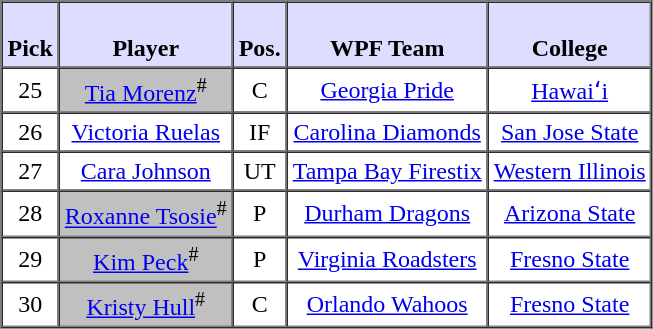<table style="text-align: center" border="1" cellpadding="3" cellspacing="0">
<tr>
<th style="background:#ddf;"><br>Pick</th>
<th style="background:#ddf;"><br>Player</th>
<th style="background:#ddf;"><br>Pos.</th>
<th style="background:#ddf;"><br>WPF Team</th>
<th style="background:#ddf;"><br>College</th>
</tr>
<tr>
<td>25</td>
<td style="background:#C0C0C0;"><a href='#'>Tia Morenz</a><sup>#</sup></td>
<td>C</td>
<td><a href='#'>Georgia Pride</a></td>
<td><a href='#'>Hawaiʻi</a></td>
</tr>
<tr>
<td>26</td>
<td><a href='#'>Victoria Ruelas</a></td>
<td>IF</td>
<td><a href='#'>Carolina Diamonds</a></td>
<td><a href='#'>San Jose State</a></td>
</tr>
<tr>
<td>27</td>
<td><a href='#'>Cara Johnson</a></td>
<td>UT</td>
<td><a href='#'>Tampa Bay Firestix</a></td>
<td><a href='#'>Western Illinois</a></td>
</tr>
<tr>
<td>28</td>
<td style="background:#C0C0C0;"><a href='#'>Roxanne Tsosie</a><sup>#</sup></td>
<td>P</td>
<td><a href='#'>Durham Dragons</a></td>
<td><a href='#'>Arizona State</a></td>
</tr>
<tr>
<td>29</td>
<td style="background:#C0C0C0;"><a href='#'>Kim Peck</a><sup>#</sup></td>
<td>P</td>
<td><a href='#'>Virginia Roadsters</a></td>
<td><a href='#'>Fresno State</a></td>
</tr>
<tr>
<td>30</td>
<td style="background:#C0C0C0;"><a href='#'>Kristy Hull</a><sup>#</sup></td>
<td>C</td>
<td><a href='#'>Orlando Wahoos</a></td>
<td><a href='#'>Fresno State</a></td>
</tr>
</table>
